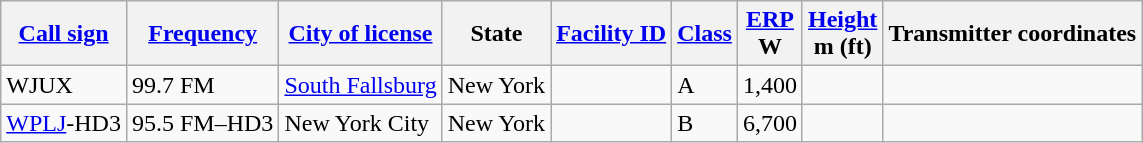<table class="wikitable sortable">
<tr>
<th><a href='#'>Call sign</a></th>
<th data-sort-type="number"><a href='#'>Frequency</a></th>
<th><a href='#'>City of license</a></th>
<th>State</th>
<th data-sort-type="number"><a href='#'>Facility ID</a></th>
<th><a href='#'>Class</a></th>
<th data-sort-type="number"><a href='#'>ERP</a><br>W</th>
<th data-sort-type="number"><a href='#'>Height</a><br>m (ft)</th>
<th class="unsortable">Transmitter coordinates</th>
</tr>
<tr>
<td>WJUX</td>
<td>99.7 FM</td>
<td><a href='#'>South Fallsburg</a></td>
<td>New York</td>
<td></td>
<td>A</td>
<td>1,400</td>
<td></td>
<td></td>
</tr>
<tr>
<td><a href='#'>WPLJ</a>-HD3</td>
<td>95.5 FM–HD3</td>
<td>New York City</td>
<td>New York</td>
<td></td>
<td>B</td>
<td>6,700</td>
<td></td>
<td></td>
</tr>
</table>
